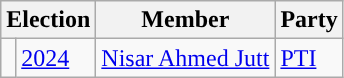<table class="wikitable">
<tr>
<th colspan="2">Election</th>
<th>Member</th>
<th>Party</th>
</tr>
<tr>
<td style="background-color: "></td>
<td><a href='#'>2024</a></td>
<td><a href='#'>Nisar Ahmed Jutt</a></td>
<td><a href='#'>PTI</a></td>
</tr>
</table>
